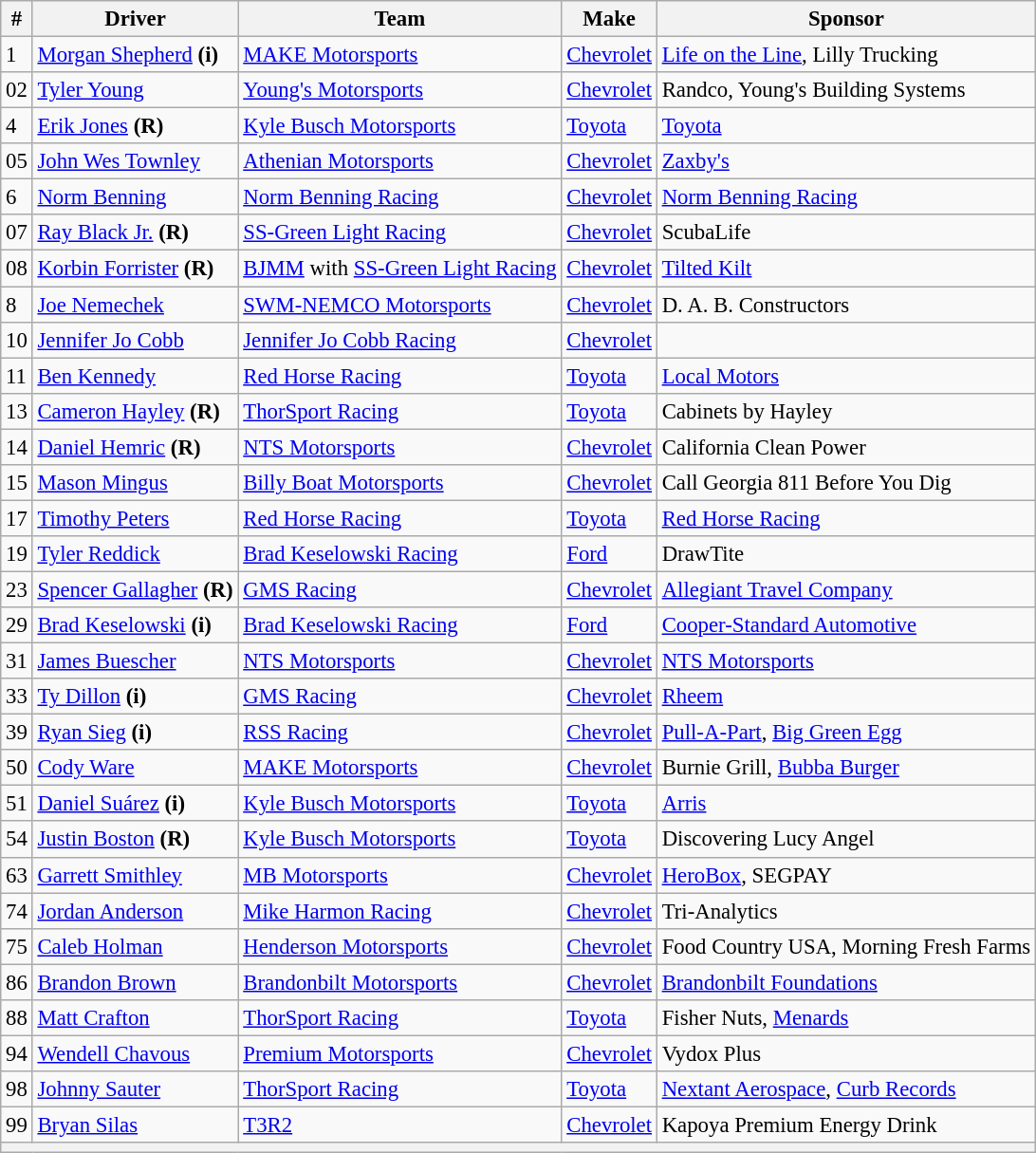<table class="wikitable" style="font-size:95%">
<tr>
<th>#</th>
<th>Driver</th>
<th>Team</th>
<th>Make</th>
<th>Sponsor</th>
</tr>
<tr>
<td>1</td>
<td><a href='#'>Morgan Shepherd</a> <strong>(i)</strong></td>
<td><a href='#'>MAKE Motorsports</a></td>
<td><a href='#'>Chevrolet</a></td>
<td><a href='#'>Life on the Line</a>, Lilly Trucking</td>
</tr>
<tr>
<td>02</td>
<td><a href='#'>Tyler Young</a></td>
<td><a href='#'>Young's Motorsports</a></td>
<td><a href='#'>Chevrolet</a></td>
<td>Randco, Young's Building Systems</td>
</tr>
<tr>
<td>4</td>
<td><a href='#'>Erik Jones</a> <strong>(R)</strong></td>
<td><a href='#'>Kyle Busch Motorsports</a></td>
<td><a href='#'>Toyota</a></td>
<td><a href='#'>Toyota</a></td>
</tr>
<tr>
<td>05</td>
<td><a href='#'>John Wes Townley</a></td>
<td><a href='#'>Athenian Motorsports</a></td>
<td><a href='#'>Chevrolet</a></td>
<td><a href='#'>Zaxby's</a></td>
</tr>
<tr>
<td>6</td>
<td><a href='#'>Norm Benning</a></td>
<td><a href='#'>Norm Benning Racing</a></td>
<td><a href='#'>Chevrolet</a></td>
<td><a href='#'>Norm Benning Racing</a></td>
</tr>
<tr>
<td>07</td>
<td><a href='#'>Ray Black Jr.</a> <strong>(R)</strong></td>
<td><a href='#'>SS-Green Light Racing</a></td>
<td><a href='#'>Chevrolet</a></td>
<td>ScubaLife</td>
</tr>
<tr>
<td>08</td>
<td><a href='#'>Korbin Forrister</a> <strong>(R)</strong></td>
<td><a href='#'>BJMM</a> with <a href='#'>SS-Green Light Racing</a></td>
<td><a href='#'>Chevrolet</a></td>
<td><a href='#'>Tilted Kilt</a></td>
</tr>
<tr>
<td>8</td>
<td><a href='#'>Joe Nemechek</a></td>
<td><a href='#'>SWM-NEMCO Motorsports</a></td>
<td><a href='#'>Chevrolet</a></td>
<td>D. A. B. Constructors</td>
</tr>
<tr>
<td>10</td>
<td><a href='#'>Jennifer Jo Cobb</a></td>
<td><a href='#'>Jennifer Jo Cobb Racing</a></td>
<td><a href='#'>Chevrolet</a></td>
<td></td>
</tr>
<tr>
<td>11</td>
<td><a href='#'>Ben Kennedy</a></td>
<td><a href='#'>Red Horse Racing</a></td>
<td><a href='#'>Toyota</a></td>
<td><a href='#'>Local Motors</a></td>
</tr>
<tr>
<td>13</td>
<td><a href='#'>Cameron Hayley</a> <strong>(R)</strong></td>
<td><a href='#'>ThorSport Racing</a></td>
<td><a href='#'>Toyota</a></td>
<td>Cabinets by Hayley</td>
</tr>
<tr>
<td>14</td>
<td><a href='#'>Daniel Hemric</a> <strong>(R)</strong></td>
<td><a href='#'>NTS Motorsports</a></td>
<td><a href='#'>Chevrolet</a></td>
<td>California Clean Power</td>
</tr>
<tr>
<td>15</td>
<td><a href='#'>Mason Mingus</a></td>
<td><a href='#'>Billy Boat Motorsports</a></td>
<td><a href='#'>Chevrolet</a></td>
<td>Call Georgia 811 Before You Dig</td>
</tr>
<tr>
<td>17</td>
<td><a href='#'>Timothy Peters</a></td>
<td><a href='#'>Red Horse Racing</a></td>
<td><a href='#'>Toyota</a></td>
<td><a href='#'>Red Horse Racing</a></td>
</tr>
<tr>
<td>19</td>
<td><a href='#'>Tyler Reddick</a></td>
<td><a href='#'>Brad Keselowski Racing</a></td>
<td><a href='#'>Ford</a></td>
<td>DrawTite</td>
</tr>
<tr>
<td>23</td>
<td><a href='#'>Spencer Gallagher</a> <strong>(R)</strong></td>
<td><a href='#'>GMS Racing</a></td>
<td><a href='#'>Chevrolet</a></td>
<td><a href='#'>Allegiant Travel Company</a></td>
</tr>
<tr>
<td>29</td>
<td><a href='#'>Brad Keselowski</a> <strong>(i)</strong></td>
<td><a href='#'>Brad Keselowski Racing</a></td>
<td><a href='#'>Ford</a></td>
<td><a href='#'>Cooper-Standard Automotive</a></td>
</tr>
<tr>
<td>31</td>
<td><a href='#'>James Buescher</a></td>
<td><a href='#'>NTS Motorsports</a></td>
<td><a href='#'>Chevrolet</a></td>
<td><a href='#'>NTS Motorsports</a></td>
</tr>
<tr>
<td>33</td>
<td><a href='#'>Ty Dillon</a> <strong>(i)</strong></td>
<td><a href='#'>GMS Racing</a></td>
<td><a href='#'>Chevrolet</a></td>
<td><a href='#'>Rheem</a></td>
</tr>
<tr>
<td>39</td>
<td><a href='#'>Ryan Sieg</a> <strong>(i)</strong></td>
<td><a href='#'>RSS Racing</a></td>
<td><a href='#'>Chevrolet</a></td>
<td><a href='#'>Pull-A-Part</a>, <a href='#'>Big Green Egg</a></td>
</tr>
<tr>
<td>50</td>
<td><a href='#'>Cody Ware</a></td>
<td><a href='#'>MAKE Motorsports</a></td>
<td><a href='#'>Chevrolet</a></td>
<td>Burnie Grill, <a href='#'>Bubba Burger</a></td>
</tr>
<tr>
<td>51</td>
<td><a href='#'>Daniel Suárez</a> <strong>(i)</strong></td>
<td><a href='#'>Kyle Busch Motorsports</a></td>
<td><a href='#'>Toyota</a></td>
<td><a href='#'>Arris</a></td>
</tr>
<tr>
<td>54</td>
<td><a href='#'>Justin Boston</a> <strong>(R)</strong></td>
<td><a href='#'>Kyle Busch Motorsports</a></td>
<td><a href='#'>Toyota</a></td>
<td>Discovering Lucy Angel</td>
</tr>
<tr>
<td>63</td>
<td><a href='#'>Garrett Smithley</a></td>
<td><a href='#'>MB Motorsports</a></td>
<td><a href='#'>Chevrolet</a></td>
<td><a href='#'>HeroBox</a>, SEGPAY</td>
</tr>
<tr>
<td>74</td>
<td><a href='#'>Jordan Anderson</a></td>
<td><a href='#'>Mike Harmon Racing</a></td>
<td><a href='#'>Chevrolet</a></td>
<td>Tri-Analytics</td>
</tr>
<tr>
<td>75</td>
<td><a href='#'>Caleb Holman</a></td>
<td><a href='#'>Henderson Motorsports</a></td>
<td><a href='#'>Chevrolet</a></td>
<td>Food Country USA, Morning Fresh Farms</td>
</tr>
<tr>
<td>86</td>
<td><a href='#'>Brandon Brown</a></td>
<td><a href='#'>Brandonbilt Motorsports</a></td>
<td><a href='#'>Chevrolet</a></td>
<td><a href='#'>Brandonbilt Foundations</a></td>
</tr>
<tr>
<td>88</td>
<td><a href='#'>Matt Crafton</a></td>
<td><a href='#'>ThorSport Racing</a></td>
<td><a href='#'>Toyota</a></td>
<td>Fisher Nuts, <a href='#'>Menards</a></td>
</tr>
<tr>
<td>94</td>
<td><a href='#'>Wendell Chavous</a></td>
<td><a href='#'>Premium Motorsports</a></td>
<td><a href='#'>Chevrolet</a></td>
<td>Vydox Plus</td>
</tr>
<tr>
<td>98</td>
<td><a href='#'>Johnny Sauter</a></td>
<td><a href='#'>ThorSport Racing</a></td>
<td><a href='#'>Toyota</a></td>
<td><a href='#'>Nextant Aerospace</a>, <a href='#'>Curb Records</a></td>
</tr>
<tr>
<td>99</td>
<td><a href='#'>Bryan Silas</a></td>
<td><a href='#'>T3R2</a></td>
<td><a href='#'>Chevrolet</a></td>
<td>Kapoya Premium Energy Drink</td>
</tr>
<tr>
<th colspan="5"></th>
</tr>
</table>
